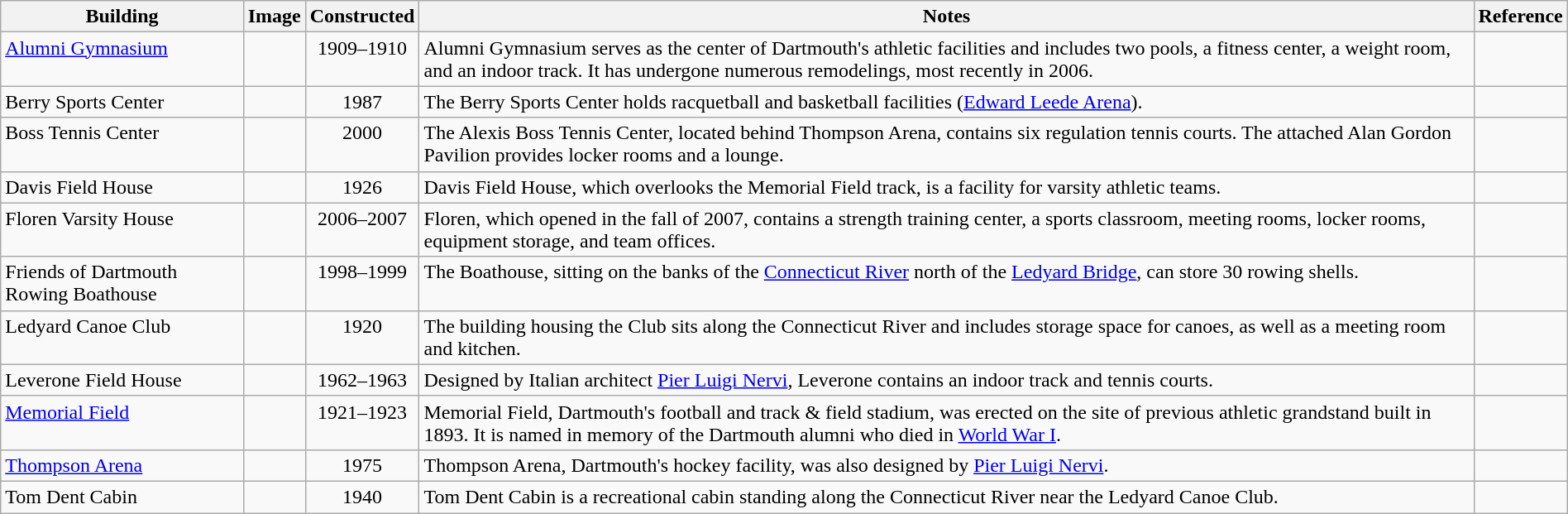<table class="wikitable sortable" style="width:100%">
<tr>
<th width="*">Building</th>
<th width="*" class="unsortable">Image</th>
<th width="*">Constructed</th>
<th width="*" class="unsortable">Notes</th>
<th width="*" class="unsortable">Reference</th>
</tr>
<tr valign="top">
<td><a href='#'>Alumni Gymnasium</a></td>
<td align="center"></td>
<td align="center">1909–1910</td>
<td>Alumni Gymnasium serves as the center of Dartmouth's athletic facilities and includes two pools, a fitness center, a weight room, and an indoor track. It has undergone numerous remodelings, most recently in 2006.</td>
<td align="center"></td>
</tr>
<tr valign="top">
<td>Berry Sports Center</td>
<td align="center"></td>
<td align="center">1987</td>
<td>The Berry Sports Center holds racquetball and basketball facilities (<a href='#'>Edward Leede Arena</a>).</td>
<td align="center"></td>
</tr>
<tr valign="top">
<td>Boss Tennis Center</td>
<td align="center"></td>
<td align="center">2000</td>
<td>The Alexis Boss Tennis Center, located behind Thompson Arena, contains six regulation tennis courts. The attached Alan Gordon Pavilion provides locker rooms and a lounge.</td>
<td align="center"></td>
</tr>
<tr valign="top">
<td>Davis Field House</td>
<td align="center"></td>
<td align="center">1926</td>
<td>Davis Field House, which overlooks the Memorial Field track, is a facility for varsity athletic teams.</td>
<td align="center"></td>
</tr>
<tr valign="top">
<td>Floren Varsity House</td>
<td align="center"></td>
<td align="center">2006–2007</td>
<td>Floren, which opened in the fall of 2007, contains a strength training center, a sports classroom, meeting rooms, locker rooms, equipment storage, and team offices.</td>
<td align="center"></td>
</tr>
<tr valign="top">
<td>Friends of Dartmouth Rowing Boathouse</td>
<td align="center"></td>
<td align="center">1998–1999</td>
<td>The Boathouse, sitting on the banks of the <a href='#'>Connecticut River</a> north of the <a href='#'>Ledyard Bridge</a>, can store 30 rowing shells.</td>
<td align="center"></td>
</tr>
<tr valign="top">
<td>Ledyard Canoe Club</td>
<td align="center"></td>
<td align="center">1920</td>
<td>The building housing the Club sits along the Connecticut River and includes storage space for canoes, as well as a meeting room and kitchen.</td>
<td align="center"></td>
</tr>
<tr valign="top">
<td>Leverone Field House</td>
<td align="center"></td>
<td align="center">1962–1963</td>
<td>Designed by Italian architect <a href='#'>Pier Luigi Nervi</a>, Leverone contains an indoor track and tennis courts.</td>
<td align="center"></td>
</tr>
<tr valign="top">
<td><a href='#'>Memorial Field</a></td>
<td align="center"></td>
<td align="center">1921–1923</td>
<td>Memorial Field, Dartmouth's football and track & field stadium, was erected on the site of previous athletic grandstand built in 1893. It is named in memory of the Dartmouth alumni who died in <a href='#'>World War I</a>.</td>
<td align="center"></td>
</tr>
<tr valign="top">
<td><a href='#'>Thompson Arena</a></td>
<td align="center"></td>
<td align="center">1975</td>
<td>Thompson Arena, Dartmouth's hockey facility, was also designed by <a href='#'>Pier Luigi Nervi</a>.</td>
<td align="center"></td>
</tr>
<tr valign="top">
<td>Tom Dent Cabin</td>
<td align="center"></td>
<td align="center">1940</td>
<td>Tom Dent Cabin is a recreational cabin standing along the Connecticut River near the Ledyard Canoe Club.</td>
<td align="center"></td>
</tr>
</table>
